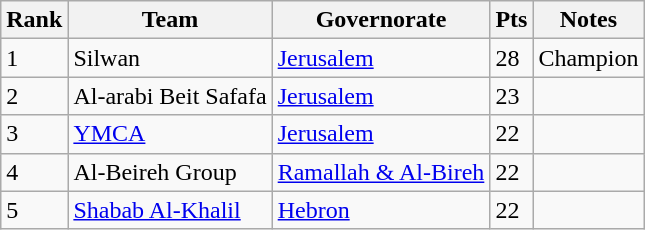<table class=wikitable border="1">
<tr>
<th>Rank</th>
<th>Team</th>
<th>Governorate</th>
<th>Pts</th>
<th>Notes</th>
</tr>
<tr>
<td>1</td>
<td>Silwan</td>
<td><a href='#'>Jerusalem</a></td>
<td>28</td>
<td>Champion</td>
</tr>
<tr>
<td>2</td>
<td>Al-arabi Beit Safafa</td>
<td><a href='#'>Jerusalem</a></td>
<td>23</td>
<td></td>
</tr>
<tr>
<td>3</td>
<td><a href='#'>YMCA</a></td>
<td><a href='#'>Jerusalem</a></td>
<td>22</td>
<td></td>
</tr>
<tr>
<td>4</td>
<td>Al-Beireh Group</td>
<td><a href='#'>Ramallah & Al-Bireh</a></td>
<td>22</td>
<td></td>
</tr>
<tr>
<td>5</td>
<td><a href='#'>Shabab Al-Khalil</a></td>
<td><a href='#'>Hebron</a></td>
<td>22</td>
<td></td>
</tr>
</table>
